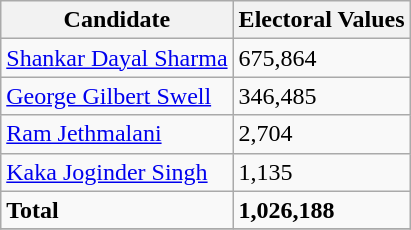<table class="wikitable" border="1">
<tr>
<th>Candidate</th>
<th>Electoral Values</th>
</tr>
<tr>
<td><a href='#'>Shankar Dayal Sharma</a></td>
<td>675,864</td>
</tr>
<tr>
<td><a href='#'>George Gilbert Swell</a></td>
<td>346,485</td>
</tr>
<tr>
<td><a href='#'>Ram Jethmalani</a></td>
<td>2,704</td>
</tr>
<tr>
<td><a href='#'>Kaka Joginder Singh</a></td>
<td>1,135</td>
</tr>
<tr>
<td><strong>Total</strong></td>
<td><strong>1,026,188</strong></td>
</tr>
<tr>
</tr>
</table>
